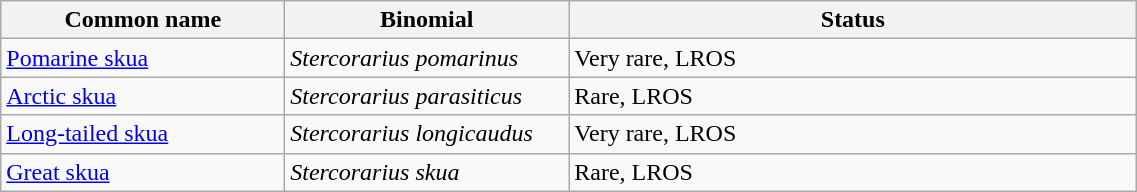<table width=60% class="wikitable">
<tr>
<th width=25%>Common name</th>
<th width=25%>Binomial</th>
<th width=50%>Status</th>
</tr>
<tr>
<td><a href='#'>Pomarine skua</a></td>
<td><em>Stercorarius pomarinus</em></td>
<td>Very rare, LROS</td>
</tr>
<tr>
<td><a href='#'>Arctic skua</a></td>
<td><em>Stercorarius parasiticus</em></td>
<td>Rare, LROS</td>
</tr>
<tr>
<td><a href='#'>Long-tailed skua</a></td>
<td><em>Stercorarius longicaudus</em></td>
<td>Very rare, LROS</td>
</tr>
<tr>
<td><a href='#'>Great skua</a></td>
<td><em>Stercorarius skua</em></td>
<td>Rare, LROS</td>
</tr>
</table>
